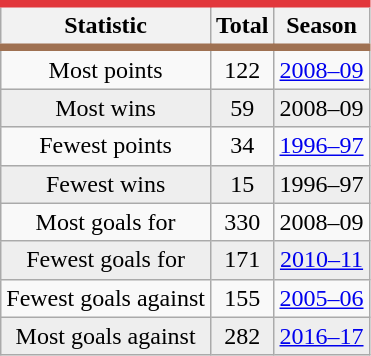<table class="wikitable" style="float:left; text-align: center; margin-right:1em">
<tr style="border-top:#E2373C 5px solid; border-bottom:#9F7152 5px solid;">
<th>Statistic</th>
<th>Total</th>
<th>Season</th>
</tr>
<tr>
<td>Most points</td>
<td>122</td>
<td><a href='#'>2008–09</a></td>
</tr>
<tr align="center" bgcolor="#eeeeee">
<td>Most wins</td>
<td>59</td>
<td>2008–09</td>
</tr>
<tr>
<td>Fewest points</td>
<td>34</td>
<td><a href='#'>1996–97</a></td>
</tr>
<tr align="center" bgcolor="#eeeeee">
<td>Fewest wins</td>
<td>15</td>
<td>1996–97</td>
</tr>
<tr>
<td>Most goals for</td>
<td>330</td>
<td>2008–09</td>
</tr>
<tr align="center" bgcolor="#eeeeee">
<td>Fewest goals for</td>
<td>171</td>
<td><a href='#'>2010–11</a></td>
</tr>
<tr>
<td>Fewest goals against</td>
<td>155</td>
<td><a href='#'>2005–06</a></td>
</tr>
<tr align="center" bgcolor="#eeeeee">
<td>Most goals against</td>
<td>282</td>
<td><a href='#'>2016–17</a></td>
</tr>
</table>
